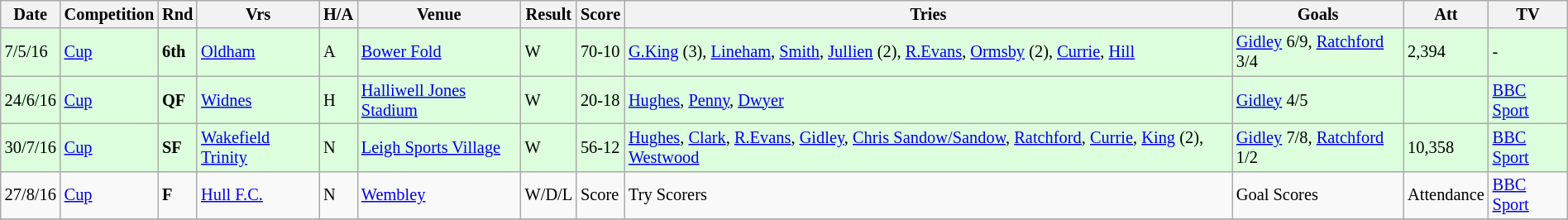<table class="wikitable" style="font-size:85%;" width="100%">
<tr>
<th>Date</th>
<th>Competition</th>
<th>Rnd</th>
<th>Vrs</th>
<th>H/A</th>
<th>Venue</th>
<th>Result</th>
<th>Score</th>
<th>Tries</th>
<th>Goals</th>
<th>Att</th>
<th>TV</th>
</tr>
<tr style="background:#ddffdd;" width=20 | >
<td>7/5/16</td>
<td><a href='#'>Cup</a></td>
<td><strong>6th</strong></td>
<td><a href='#'>Oldham</a></td>
<td>A</td>
<td><a href='#'>Bower Fold</a></td>
<td>W</td>
<td>70-10</td>
<td><a href='#'>G.King</a> (3), <a href='#'>Lineham</a>, <a href='#'>Smith</a>, <a href='#'>Jullien</a> (2), <a href='#'>R.Evans</a>, <a href='#'>Ormsby</a> (2), <a href='#'>Currie</a>, <a href='#'>Hill</a></td>
<td><a href='#'>Gidley</a> 6/9, <a href='#'>Ratchford</a> 3/4</td>
<td>2,394</td>
<td>-</td>
</tr>
<tr style="background:#ddffdd;" width=20 | >
<td>24/6/16</td>
<td><a href='#'>Cup</a></td>
<td><strong>QF</strong></td>
<td><a href='#'>Widnes</a></td>
<td>H</td>
<td><a href='#'>Halliwell Jones Stadium</a></td>
<td>W</td>
<td>20-18</td>
<td><a href='#'>Hughes</a>, <a href='#'>Penny</a>, <a href='#'>Dwyer</a></td>
<td><a href='#'>Gidley</a> 4/5</td>
<td></td>
<td><a href='#'>BBC Sport</a></td>
</tr>
<tr style="background:#ddffdd;" width=20 | >
<td>30/7/16</td>
<td><a href='#'>Cup</a></td>
<td><strong>SF</strong></td>
<td><a href='#'>Wakefield Trinity</a></td>
<td>N</td>
<td><a href='#'>Leigh Sports Village</a></td>
<td>W</td>
<td>56-12</td>
<td><a href='#'>Hughes</a>, <a href='#'>Clark</a>, <a href='#'>R.Evans</a>, <a href='#'>Gidley</a>, <a href='#'>Chris Sandow/Sandow</a>, <a href='#'>Ratchford</a>, <a href='#'>Currie</a>, <a href='#'>King</a> (2), <a href='#'>Westwood</a></td>
<td><a href='#'>Gidley</a> 7/8, <a href='#'>Ratchford</a> 1/2</td>
<td>10,358</td>
<td><a href='#'>BBC Sport</a></td>
</tr>
<tr>
<td>27/8/16</td>
<td><a href='#'>Cup</a></td>
<td><strong>F</strong></td>
<td><a href='#'>Hull F.C.</a></td>
<td>N</td>
<td><a href='#'>Wembley</a></td>
<td>W/D/L</td>
<td>Score</td>
<td>Try Scorers</td>
<td>Goal Scores</td>
<td>Attendance</td>
<td><a href='#'>BBC Sport</a></td>
</tr>
<tr>
</tr>
</table>
